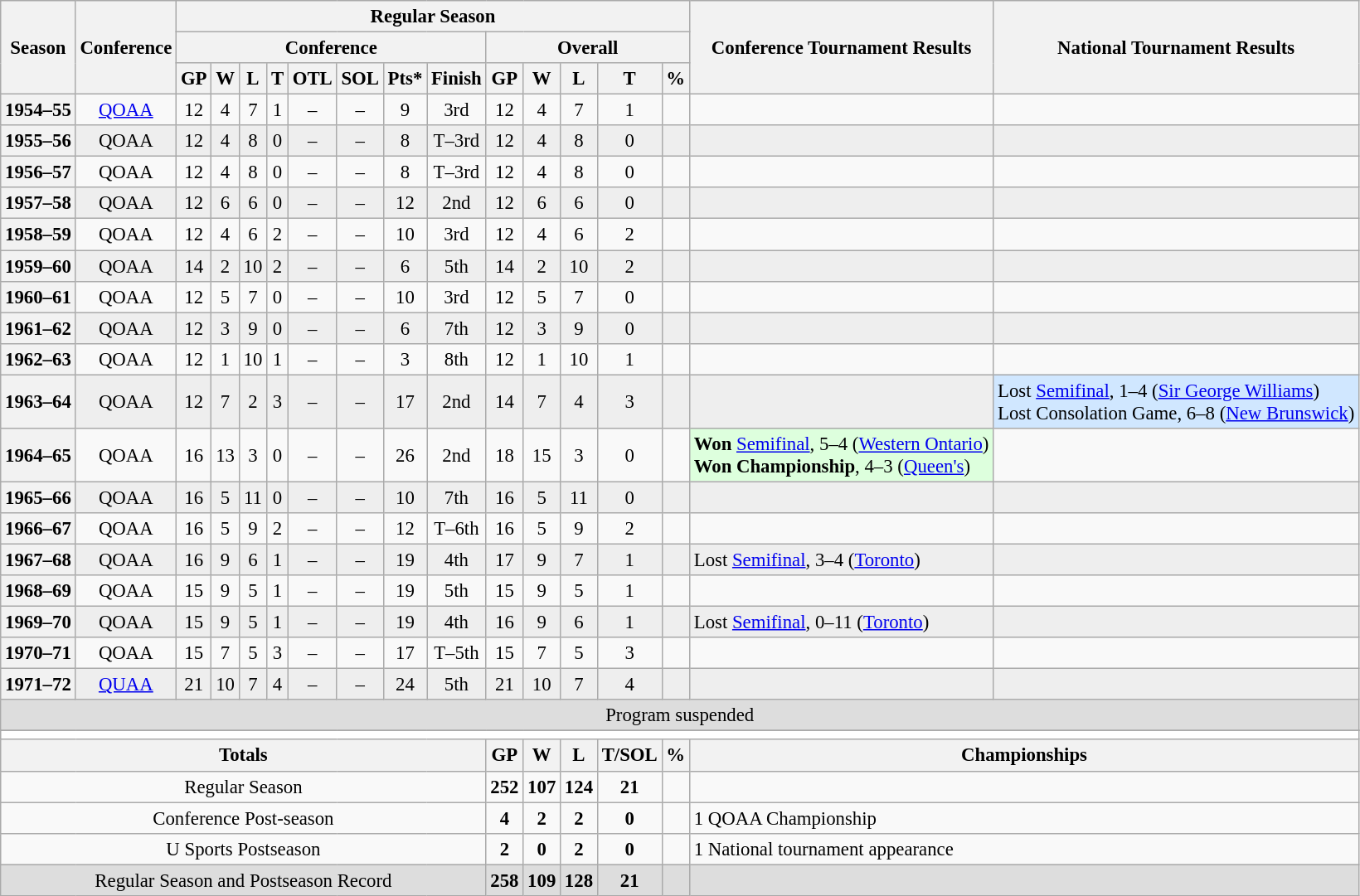<table class="wikitable" style="text-align: center; font-size: 95%">
<tr>
<th rowspan="3">Season</th>
<th rowspan="3">Conference</th>
<th colspan="13">Regular Season</th>
<th rowspan="3">Conference Tournament Results</th>
<th rowspan="3">National Tournament Results</th>
</tr>
<tr>
<th colspan="8">Conference</th>
<th colspan="5">Overall</th>
</tr>
<tr>
<th>GP</th>
<th>W</th>
<th>L</th>
<th>T</th>
<th>OTL</th>
<th>SOL</th>
<th>Pts*</th>
<th>Finish</th>
<th>GP</th>
<th>W</th>
<th>L</th>
<th>T</th>
<th>%</th>
</tr>
<tr>
<th>1954–55</th>
<td><a href='#'>QOAA</a></td>
<td>12</td>
<td>4</td>
<td>7</td>
<td>1</td>
<td>–</td>
<td>–</td>
<td>9</td>
<td>3rd</td>
<td>12</td>
<td>4</td>
<td>7</td>
<td>1</td>
<td></td>
<td align="left"></td>
<td align="left"></td>
</tr>
<tr bgcolor=eeeeee>
<th>1955–56</th>
<td>QOAA</td>
<td>12</td>
<td>4</td>
<td>8</td>
<td>0</td>
<td>–</td>
<td>–</td>
<td>8</td>
<td>T–3rd</td>
<td>12</td>
<td>4</td>
<td>8</td>
<td>0</td>
<td></td>
<td align="left"></td>
<td align="left"></td>
</tr>
<tr>
<th>1956–57</th>
<td>QOAA</td>
<td>12</td>
<td>4</td>
<td>8</td>
<td>0</td>
<td>–</td>
<td>–</td>
<td>8</td>
<td>T–3rd</td>
<td>12</td>
<td>4</td>
<td>8</td>
<td>0</td>
<td></td>
<td align="left"></td>
<td align="left"></td>
</tr>
<tr bgcolor=eeeeee>
<th>1957–58</th>
<td>QOAA</td>
<td>12</td>
<td>6</td>
<td>6</td>
<td>0</td>
<td>–</td>
<td>–</td>
<td>12</td>
<td>2nd</td>
<td>12</td>
<td>6</td>
<td>6</td>
<td>0</td>
<td></td>
<td align="left"></td>
<td align="left"></td>
</tr>
<tr>
<th>1958–59</th>
<td>QOAA</td>
<td>12</td>
<td>4</td>
<td>6</td>
<td>2</td>
<td>–</td>
<td>–</td>
<td>10</td>
<td>3rd</td>
<td>12</td>
<td>4</td>
<td>6</td>
<td>2</td>
<td></td>
<td align="left"></td>
<td align="left"></td>
</tr>
<tr bgcolor=eeeeee>
<th>1959–60</th>
<td>QOAA</td>
<td>14</td>
<td>2</td>
<td>10</td>
<td>2</td>
<td>–</td>
<td>–</td>
<td>6</td>
<td>5th</td>
<td>14</td>
<td>2</td>
<td>10</td>
<td>2</td>
<td></td>
<td align="left"></td>
<td align="left"></td>
</tr>
<tr>
<th>1960–61</th>
<td>QOAA</td>
<td>12</td>
<td>5</td>
<td>7</td>
<td>0</td>
<td>–</td>
<td>–</td>
<td>10</td>
<td>3rd</td>
<td>12</td>
<td>5</td>
<td>7</td>
<td>0</td>
<td></td>
<td align="left"></td>
<td align="left"></td>
</tr>
<tr bgcolor=eeeeee>
<th>1961–62</th>
<td>QOAA</td>
<td>12</td>
<td>3</td>
<td>9</td>
<td>0</td>
<td>–</td>
<td>–</td>
<td>6</td>
<td>7th</td>
<td>12</td>
<td>3</td>
<td>9</td>
<td>0</td>
<td></td>
<td align="left"></td>
<td align="left"></td>
</tr>
<tr>
<th>1962–63</th>
<td>QOAA</td>
<td>12</td>
<td>1</td>
<td>10</td>
<td>1</td>
<td>–</td>
<td>–</td>
<td>3</td>
<td>8th</td>
<td>12</td>
<td>1</td>
<td>10</td>
<td>1</td>
<td></td>
<td align="left"></td>
<td align="left"></td>
</tr>
<tr bgcolor=eeeeee>
<th>1963–64</th>
<td>QOAA</td>
<td>12</td>
<td>7</td>
<td>2</td>
<td>3</td>
<td>–</td>
<td>–</td>
<td>17</td>
<td>2nd</td>
<td>14</td>
<td>7</td>
<td>4</td>
<td>3</td>
<td></td>
<td align="left"></td>
<td bgcolor="#D0E7FF" align="left">Lost <a href='#'>Semifinal</a>, 1–4 (<a href='#'>Sir George Williams</a>)<br>Lost Consolation Game, 6–8 (<a href='#'>New Brunswick</a>)</td>
</tr>
<tr>
<th>1964–65</th>
<td>QOAA</td>
<td>16</td>
<td>13</td>
<td>3</td>
<td>0</td>
<td>–</td>
<td>–</td>
<td>26</td>
<td>2nd</td>
<td>18</td>
<td>15</td>
<td>3</td>
<td>0</td>
<td></td>
<td bgcolor="#ddffdd" align="left"><strong>Won</strong> <a href='#'>Semifinal</a>, 5–4 (<a href='#'>Western Ontario</a>)<br><strong>Won Championship</strong>, 4–3 (<a href='#'>Queen's</a>)</td>
<td align="left"></td>
</tr>
<tr bgcolor=eeeeee>
<th>1965–66</th>
<td>QOAA</td>
<td>16</td>
<td>5</td>
<td>11</td>
<td>0</td>
<td>–</td>
<td>–</td>
<td>10</td>
<td>7th</td>
<td>16</td>
<td>5</td>
<td>11</td>
<td>0</td>
<td></td>
<td align="left"></td>
<td align="left"></td>
</tr>
<tr>
<th>1966–67</th>
<td>QOAA</td>
<td>16</td>
<td>5</td>
<td>9</td>
<td>2</td>
<td>–</td>
<td>–</td>
<td>12</td>
<td>T–6th</td>
<td>16</td>
<td>5</td>
<td>9</td>
<td>2</td>
<td></td>
<td align="left"></td>
<td align="left"></td>
</tr>
<tr bgcolor=eeeeee>
<th>1967–68</th>
<td>QOAA</td>
<td>16</td>
<td>9</td>
<td>6</td>
<td>1</td>
<td>–</td>
<td>–</td>
<td>19</td>
<td>4th</td>
<td>17</td>
<td>9</td>
<td>7</td>
<td>1</td>
<td></td>
<td align="left">Lost <a href='#'>Semifinal</a>, 3–4 (<a href='#'>Toronto</a>)</td>
<td align="left"></td>
</tr>
<tr>
<th>1968–69</th>
<td>QOAA</td>
<td>15</td>
<td>9</td>
<td>5</td>
<td>1</td>
<td>–</td>
<td>–</td>
<td>19</td>
<td>5th</td>
<td>15</td>
<td>9</td>
<td>5</td>
<td>1</td>
<td></td>
<td align="left"></td>
<td align="left"></td>
</tr>
<tr bgcolor=eeeeee>
<th>1969–70</th>
<td>QOAA</td>
<td>15</td>
<td>9</td>
<td>5</td>
<td>1</td>
<td>–</td>
<td>–</td>
<td>19</td>
<td>4th</td>
<td>16</td>
<td>9</td>
<td>6</td>
<td>1</td>
<td></td>
<td align="left">Lost <a href='#'>Semifinal</a>, 0–11 (<a href='#'>Toronto</a>)</td>
<td align="left"></td>
</tr>
<tr>
<th>1970–71</th>
<td>QOAA</td>
<td>15</td>
<td>7</td>
<td>5</td>
<td>3</td>
<td>–</td>
<td>–</td>
<td>17</td>
<td>T–5th</td>
<td>15</td>
<td>7</td>
<td>5</td>
<td>3</td>
<td></td>
<td align="left"></td>
<td align="left"></td>
</tr>
<tr bgcolor=eeeeee>
<th>1971–72</th>
<td><a href='#'>QUAA</a></td>
<td>21</td>
<td>10</td>
<td>7</td>
<td>4</td>
<td>–</td>
<td>–</td>
<td>24</td>
<td>5th</td>
<td>21</td>
<td>10</td>
<td>7</td>
<td>4</td>
<td></td>
<td align="left"></td>
<td align="left"></td>
</tr>
<tr bgcolor=dddddd>
<td colspan="18">Program suspended</td>
</tr>
<tr>
</tr>
<tr ->
</tr>
<tr>
<td colspan="17" style="background:#fff;"></td>
</tr>
<tr>
<th colspan="10">Totals</th>
<th>GP</th>
<th>W</th>
<th>L</th>
<th>T/SOL</th>
<th>%</th>
<th colspan="2">Championships</th>
</tr>
<tr>
<td colspan="10">Regular Season</td>
<td><strong>252</strong></td>
<td><strong>107</strong></td>
<td><strong>124</strong></td>
<td><strong>21</strong></td>
<td><strong></strong></td>
<td colspan="2" align="left"></td>
</tr>
<tr>
<td colspan="10">Conference Post-season</td>
<td><strong>4</strong></td>
<td><strong>2</strong></td>
<td><strong>2</strong></td>
<td><strong>0</strong></td>
<td><strong></strong></td>
<td colspan="2" align="left">1 QOAA Championship</td>
</tr>
<tr>
<td colspan="10">U Sports Postseason</td>
<td><strong>2</strong></td>
<td><strong>0</strong></td>
<td><strong>2</strong></td>
<td><strong>0</strong></td>
<td><strong></strong></td>
<td colspan="2" align="left">1 National tournament appearance</td>
</tr>
<tr bgcolor=dddddd>
<td colspan="10">Regular Season and Postseason Record</td>
<td><strong>258</strong></td>
<td><strong>109</strong></td>
<td><strong>128</strong></td>
<td><strong>21</strong></td>
<td><strong></strong></td>
<td colspan="2" align="left"></td>
</tr>
</table>
